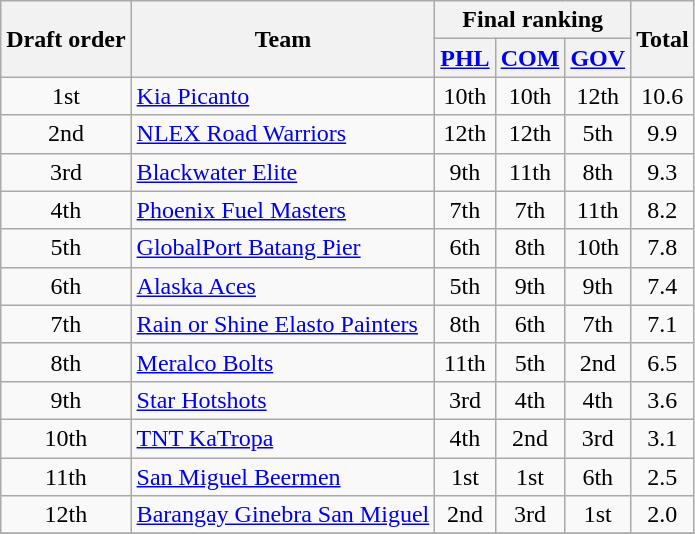<table class=wikitable style="text-align:center;">
<tr>
<th rowspan=2>Draft order</th>
<th rowspan=2>Team</th>
<th colspan=3>Final ranking</th>
<th rowspan=2>Total</th>
</tr>
<tr>
<th><a href='#'>PHL</a></th>
<th><a href='#'>COM</a></th>
<th><a href='#'>GOV</a></th>
</tr>
<tr>
<td>1st</td>
<td align="left"><a href='#'>Kia Picanto</a></td>
<td>10th</td>
<td>10th</td>
<td>12th</td>
<td>10.6</td>
</tr>
<tr>
<td>2nd</td>
<td align="left"><a href='#'>NLEX Road Warriors</a></td>
<td>12th</td>
<td>12th</td>
<td>5th</td>
<td>9.9</td>
</tr>
<tr>
<td>3rd</td>
<td align="left"><a href='#'>Blackwater Elite</a></td>
<td>9th</td>
<td>11th</td>
<td>8th</td>
<td>9.3</td>
</tr>
<tr>
<td>4th</td>
<td align="left"><a href='#'>Phoenix Fuel Masters</a></td>
<td>7th</td>
<td>7th</td>
<td>11th</td>
<td>8.2</td>
</tr>
<tr>
<td>5th</td>
<td align="left"><a href='#'>GlobalPort Batang Pier</a></td>
<td>6th</td>
<td>8th</td>
<td>10th</td>
<td>7.8</td>
</tr>
<tr>
<td>6th</td>
<td align="left"><a href='#'>Alaska Aces</a></td>
<td>5th</td>
<td>9th</td>
<td>9th</td>
<td>7.4</td>
</tr>
<tr>
<td>7th</td>
<td align="left"><a href='#'>Rain or Shine Elasto Painters</a></td>
<td>8th</td>
<td>6th</td>
<td>7th</td>
<td>7.1</td>
</tr>
<tr>
<td>8th</td>
<td align="left"><a href='#'>Meralco Bolts</a></td>
<td>11th</td>
<td>5th</td>
<td>2nd</td>
<td>6.5</td>
</tr>
<tr>
<td>9th</td>
<td align="left"><a href='#'>Star Hotshots</a></td>
<td>3rd</td>
<td>4th</td>
<td>4th</td>
<td>3.6</td>
</tr>
<tr>
<td>10th</td>
<td align="left"><a href='#'>TNT KaTropa</a></td>
<td>4th</td>
<td>2nd</td>
<td>3rd</td>
<td>3.1</td>
</tr>
<tr>
<td>11th</td>
<td align="left"><a href='#'>San Miguel Beermen</a></td>
<td>1st</td>
<td>1st</td>
<td>6th</td>
<td>2.5</td>
</tr>
<tr>
<td>12th</td>
<td align="left"><a href='#'>Barangay Ginebra San Miguel</a></td>
<td>2nd</td>
<td>3rd</td>
<td>1st</td>
<td>2.0</td>
</tr>
<tr>
</tr>
</table>
